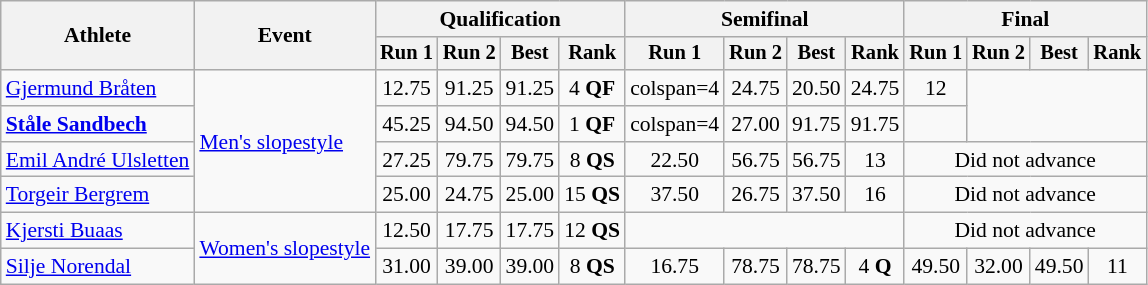<table class="wikitable" style="font-size:90%">
<tr>
<th rowspan="2">Athlete</th>
<th rowspan="2">Event</th>
<th colspan="4">Qualification</th>
<th colspan="4">Semifinal</th>
<th colspan="4">Final</th>
</tr>
<tr style="font-size:95%">
<th>Run 1</th>
<th>Run 2</th>
<th>Best</th>
<th>Rank</th>
<th>Run 1</th>
<th>Run 2</th>
<th>Best</th>
<th>Rank</th>
<th>Run 1</th>
<th>Run 2</th>
<th>Best</th>
<th>Rank</th>
</tr>
<tr align=center>
<td align=left><a href='#'>Gjermund Bråten</a></td>
<td align=left rowspan=4><a href='#'>Men's slopestyle</a></td>
<td>12.75</td>
<td>91.25</td>
<td>91.25</td>
<td>4 <strong>QF</strong></td>
<td>colspan=4 </td>
<td>24.75</td>
<td>20.50</td>
<td>24.75</td>
<td>12</td>
</tr>
<tr align=center>
<td align=left><strong><a href='#'>Ståle Sandbech</a></strong></td>
<td>45.25</td>
<td>94.50</td>
<td>94.50</td>
<td>1 <strong>QF</strong></td>
<td>colspan=4 </td>
<td>27.00</td>
<td>91.75</td>
<td>91.75</td>
<td></td>
</tr>
<tr align=center>
<td align=left><a href='#'>Emil André Ulsletten</a></td>
<td>27.25</td>
<td>79.75</td>
<td>79.75</td>
<td>8 <strong>QS</strong></td>
<td>22.50</td>
<td>56.75</td>
<td>56.75</td>
<td>13</td>
<td colspan=4>Did not advance</td>
</tr>
<tr align=center>
<td align=left><a href='#'>Torgeir Bergrem</a></td>
<td>25.00</td>
<td>24.75</td>
<td>25.00</td>
<td>15 <strong>QS</strong></td>
<td>37.50</td>
<td>26.75</td>
<td>37.50</td>
<td>16</td>
<td colspan=4>Did not advance</td>
</tr>
<tr align=center>
<td align=left><a href='#'>Kjersti Buaas</a></td>
<td align=left rowspan=2><a href='#'>Women's slopestyle</a></td>
<td>12.50</td>
<td>17.75</td>
<td>17.75</td>
<td>12 <strong>QS</strong></td>
<td colspan=4></td>
<td colspan=4>Did not advance</td>
</tr>
<tr align=center>
<td align=left><a href='#'>Silje Norendal</a></td>
<td>31.00</td>
<td>39.00</td>
<td>39.00</td>
<td>8 <strong>QS</strong></td>
<td>16.75</td>
<td>78.75</td>
<td>78.75</td>
<td>4 <strong>Q</strong></td>
<td>49.50</td>
<td>32.00</td>
<td>49.50</td>
<td>11</td>
</tr>
</table>
